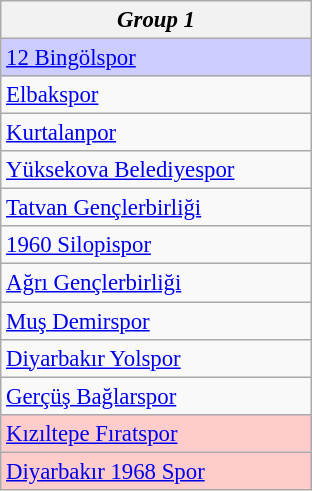<table class="wikitable collapsible collapsed" style="font-size:95%;">
<tr>
<th colspan="1" width="200"><em>Group 1</em></th>
</tr>
<tr>
<td style="background:#ccccff;"><a href='#'>12 Bingölspor</a></td>
</tr>
<tr>
<td><a href='#'>Elbakspor</a></td>
</tr>
<tr>
<td><a href='#'>Kurtalanpor</a></td>
</tr>
<tr>
<td><a href='#'>Yüksekova Belediyespor</a></td>
</tr>
<tr>
<td><a href='#'>Tatvan Gençlerbirliği</a></td>
</tr>
<tr>
<td><a href='#'>1960 Silopispor</a></td>
</tr>
<tr>
<td><a href='#'>Ağrı Gençlerbirliği</a></td>
</tr>
<tr>
<td><a href='#'>Muş Demirspor</a></td>
</tr>
<tr>
<td><a href='#'>Diyarbakır Yolspor</a></td>
</tr>
<tr>
<td><a href='#'>Gerçüş Bağlarspor</a></td>
</tr>
<tr>
<td style="background:#fcc;"><a href='#'>Kızıltepe Fıratspor</a></td>
</tr>
<tr>
<td style="background:#fcc;"><a href='#'>Diyarbakır 1968 Spor</a></td>
</tr>
</table>
